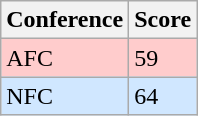<table class="wikitable">
<tr>
<th>Conference</th>
<th>Score</th>
</tr>
<tr>
<td style="background:#FFCCCC">AFC</td>
<td style="background:#FFCCCC">59</td>
</tr>
<tr>
<td style="background:#D0E7FF">NFC</td>
<td style="background:#D0E7FF">64</td>
</tr>
</table>
